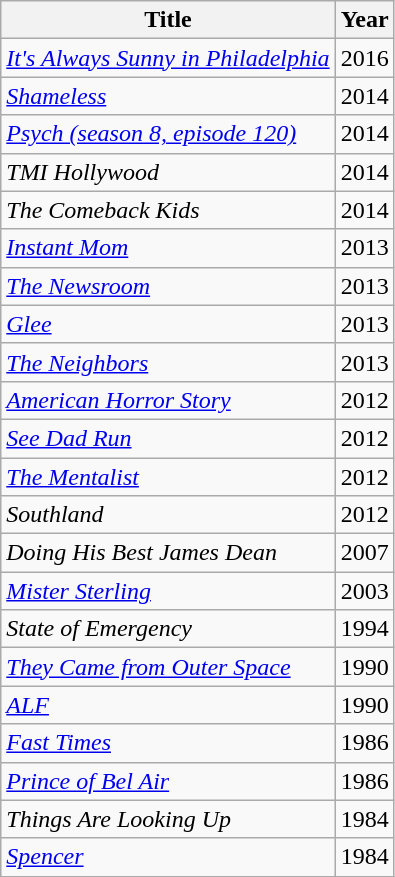<table class="wikitable">
<tr>
<th>Title</th>
<th>Year</th>
</tr>
<tr>
<td><a href='#'><em>It's Always Sunny in Philadelphia</em></a></td>
<td>2016</td>
</tr>
<tr>
<td><a href='#'><em>Shameless</em></a></td>
<td>2014</td>
</tr>
<tr>
<td><a href='#'><em>Psych (season 8, episode 120)</em></a></td>
<td>2014</td>
</tr>
<tr>
<td><em>TMI Hollywood</em></td>
<td>2014</td>
</tr>
<tr>
<td><em>The Comeback Kids</em></td>
<td>2014</td>
</tr>
<tr>
<td><em><a href='#'>Instant Mom</a></em></td>
<td>2013</td>
</tr>
<tr>
<td><em><a href='#'>The Newsroom</a></em></td>
<td>2013</td>
</tr>
<tr>
<td><em><a href='#'>Glee</a></em></td>
<td>2013</td>
</tr>
<tr>
<td><em><a href='#'>The Neighbors</a></em></td>
<td>2013</td>
</tr>
<tr>
<td><em><a href='#'>American Horror Story</a></em></td>
<td>2012</td>
</tr>
<tr>
<td><em><a href='#'>See Dad Run</a></em></td>
<td>2012</td>
</tr>
<tr>
<td><em><a href='#'>The Mentalist</a></em></td>
<td>2012</td>
</tr>
<tr>
<td><em>Southland</em></td>
<td>2012</td>
</tr>
<tr>
<td><em>Doing His Best James Dean</em></td>
<td>2007</td>
</tr>
<tr>
<td><em><a href='#'>Mister Sterling</a></em></td>
<td>2003</td>
</tr>
<tr>
<td><em>State of Emergency</em></td>
<td>1994</td>
</tr>
<tr>
<td><em><a href='#'>They Came from Outer Space</a></em></td>
<td>1990</td>
</tr>
<tr>
<td><em><a href='#'>ALF</a></em></td>
<td>1990</td>
</tr>
<tr>
<td><em><a href='#'>Fast Times</a></em></td>
<td>1986</td>
</tr>
<tr>
<td><em><a href='#'>Prince of Bel Air</a></em></td>
<td>1986</td>
</tr>
<tr>
<td><em>Things Are Looking Up</em></td>
<td>1984</td>
</tr>
<tr>
<td><em><a href='#'>Spencer</a></em></td>
<td>1984</td>
</tr>
</table>
